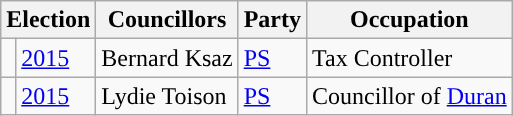<table class="wikitable">
<tr>
<th colspan="2">Election</th>
<th>Councillors</th>
<th>Party</th>
<th>Occupation</th>
</tr>
<tr>
<td style="background-color: "></td>
<td><a href='#'>2015</a></td>
<td>Bernard Ksaz</td>
<td><a href='#'>PS</a></td>
<td>Tax Controller</td>
</tr>
<tr>
<td style="background-color: "></td>
<td><a href='#'>2015</a></td>
<td>Lydie Toison</td>
<td><a href='#'>PS</a></td>
<td>Councillor of <a href='#'>Duran</a></td>
</tr>
</table>
